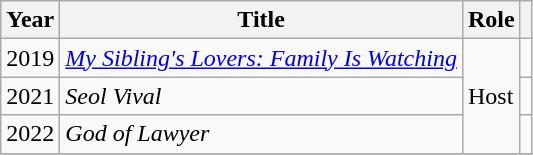<table class="wikitable sortable">
<tr>
<th>Year</th>
<th>Title</th>
<th>Role</th>
<th class="unsortable"></th>
</tr>
<tr>
<td>2019</td>
<td><em><a href='#'>My Sibling's Lovers: Family Is Watching</a></em></td>
<td rowspan=3>Host</td>
<td></td>
</tr>
<tr>
<td>2021</td>
<td><em>Seol Vival  </em></td>
<td></td>
</tr>
<tr>
<td>2022</td>
<td><em> God of Lawyer<strong></td>
<td></td>
</tr>
<tr>
</tr>
</table>
